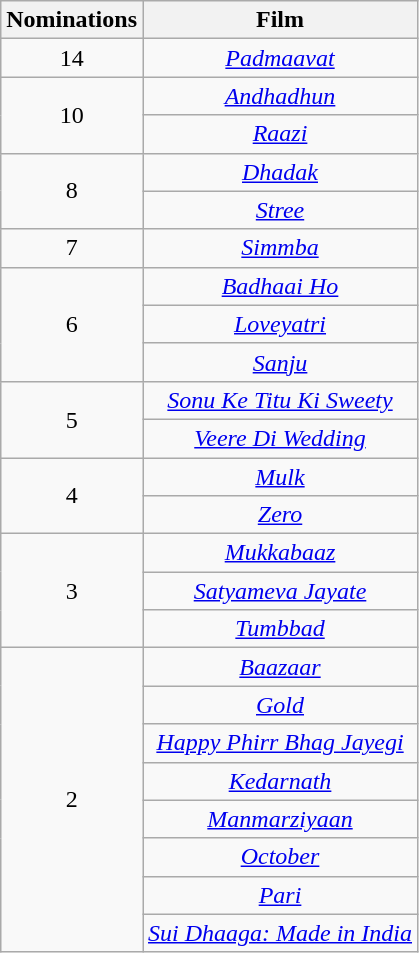<table class="wikitable plainrowheaders" rowspan=2 style="text-align: center;">
<tr>
<th scope="col" style="width:55px;">Nominations</th>
<th scope="col" style="text-align:center;">Film</th>
</tr>
<tr>
<td scope=row style="text-align:center">14</td>
<td><em><a href='#'>Padmaavat</a></em></td>
</tr>
<tr>
<td scope=row rowspan=2 style="text-align:center">10</td>
<td><em><a href='#'>Andhadhun</a></em></td>
</tr>
<tr>
<td><em><a href='#'>Raazi</a></em></td>
</tr>
<tr>
<td scope=row rowspan=2 style="text-align:center;">8</td>
<td><em><a href='#'>Dhadak</a></em></td>
</tr>
<tr>
<td><em><a href='#'>Stree</a></em></td>
</tr>
<tr>
<td scope=row style="text-align:center">7</td>
<td><em><a href='#'>Simmba</a></em></td>
</tr>
<tr>
<td scope=row rowspan=3 style="text-align:center;">6</td>
<td><em><a href='#'>Badhaai Ho</a></em></td>
</tr>
<tr>
<td><em><a href='#'>Loveyatri</a></em></td>
</tr>
<tr>
<td><em><a href='#'>Sanju</a></em></td>
</tr>
<tr>
<td scope=row rowspan=2 style="text-align:center;">5</td>
<td><em><a href='#'>Sonu Ke Titu Ki Sweety</a></em></td>
</tr>
<tr>
<td><em><a href='#'>Veere Di Wedding</a></em></td>
</tr>
<tr>
<td scope=row rowspan=2 style="text-align:center;">4</td>
<td><em><a href='#'>Mulk</a></em></td>
</tr>
<tr>
<td><em><a href='#'>Zero</a></em></td>
</tr>
<tr>
<td scope=row rowspan=3 style="text-align:center;">3</td>
<td><em><a href='#'>Mukkabaaz</a></em></td>
</tr>
<tr>
<td><em><a href='#'>Satyameva Jayate</a></em></td>
</tr>
<tr>
<td><em><a href='#'>Tumbbad</a></em></td>
</tr>
<tr>
<td scope=row rowspan=8 style="text-align:center;">2</td>
<td><em><a href='#'>Baazaar</a></em></td>
</tr>
<tr>
<td><em><a href='#'>Gold</a></em></td>
</tr>
<tr>
<td><em><a href='#'>Happy Phirr Bhag Jayegi</a></em></td>
</tr>
<tr>
<td><em><a href='#'>Kedarnath</a></em></td>
</tr>
<tr>
<td><em><a href='#'>Manmarziyaan</a></em></td>
</tr>
<tr>
<td><em><a href='#'>October</a></em></td>
</tr>
<tr>
<td><em><a href='#'>Pari</a></em></td>
</tr>
<tr>
<td><em><a href='#'>Sui Dhaaga: Made in India</a></em></td>
</tr>
</table>
